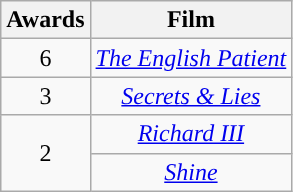<table class="wikitable" style="text-align:center;">
<tr>
<th style="background:">Awards</th>
<th style="background:">Film</th>
</tr>
<tr>
<td>6</td>
<td><em><a href='#'>The English Patient</a></em></td>
</tr>
<tr>
<td>3</td>
<td><em><a href='#'>Secrets & Lies</a></em></td>
</tr>
<tr>
<td rowspan="2">2</td>
<td><em><a href='#'>Richard III</a></em></td>
</tr>
<tr>
<td><em><a href='#'>Shine</a></em></td>
</tr>
</table>
